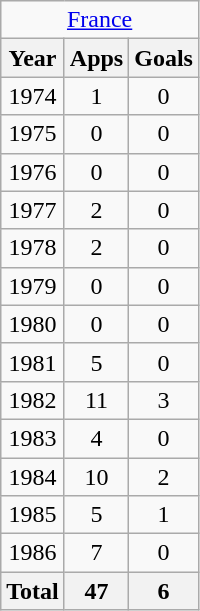<table class="wikitable" style="text-align: center;">
<tr>
<td colspan="3"><a href='#'>France</a></td>
</tr>
<tr>
<th>Year</th>
<th>Apps</th>
<th>Goals</th>
</tr>
<tr>
<td>1974</td>
<td>1</td>
<td>0</td>
</tr>
<tr>
<td>1975</td>
<td>0</td>
<td>0</td>
</tr>
<tr>
<td>1976</td>
<td>0</td>
<td>0</td>
</tr>
<tr>
<td>1977</td>
<td>2</td>
<td>0</td>
</tr>
<tr>
<td>1978</td>
<td>2</td>
<td>0</td>
</tr>
<tr>
<td>1979</td>
<td>0</td>
<td>0</td>
</tr>
<tr>
<td>1980</td>
<td>0</td>
<td>0</td>
</tr>
<tr>
<td>1981</td>
<td>5</td>
<td>0</td>
</tr>
<tr>
<td>1982</td>
<td>11</td>
<td>3</td>
</tr>
<tr>
<td>1983</td>
<td>4</td>
<td>0</td>
</tr>
<tr>
<td>1984</td>
<td>10</td>
<td>2</td>
</tr>
<tr>
<td>1985</td>
<td>5</td>
<td>1</td>
</tr>
<tr>
<td>1986</td>
<td>7</td>
<td>0</td>
</tr>
<tr>
<th>Total</th>
<th>47</th>
<th>6</th>
</tr>
</table>
